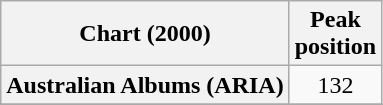<table class="wikitable sortable plainrowheaders" style="text-align:center">
<tr>
<th scope="col">Chart (2000)</th>
<th scope="col">Peak<br>position</th>
</tr>
<tr>
<th scope="row">Australian Albums (ARIA)</th>
<td>132</td>
</tr>
<tr>
</tr>
<tr>
</tr>
</table>
